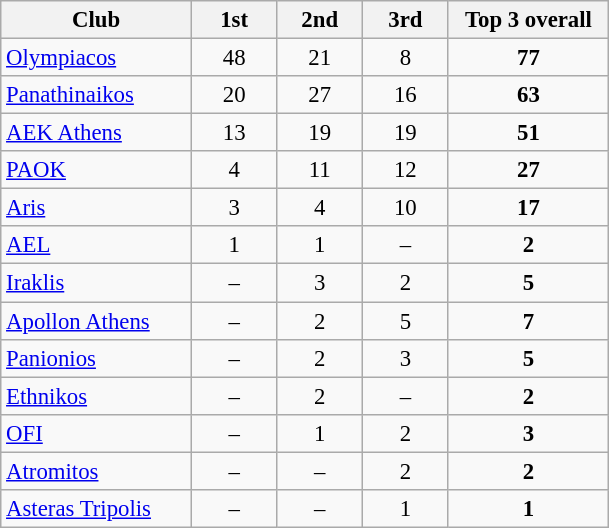<table class="wikitable" style="text-align: center; font-size:95%">
<tr>
<th style="width:120px;">Club</th>
<th width="50">1st</th>
<th width="50">2nd</th>
<th width="50">3rd</th>
<th style="width:100px;">Top 3 overall</th>
</tr>
<tr>
<td style="text-align:left;"><a href='#'>Olympiacos</a></td>
<td>48</td>
<td>21</td>
<td>8</td>
<td><strong>77</strong></td>
</tr>
<tr>
<td style="text-align:left;"><a href='#'>Panathinaikos</a></td>
<td>20</td>
<td>27</td>
<td>16</td>
<td><strong>63</strong></td>
</tr>
<tr>
<td style="text-align:left;"><a href='#'>AEK Athens</a></td>
<td>13</td>
<td>19</td>
<td>19</td>
<td><strong>51</strong></td>
</tr>
<tr>
<td style="text-align:left;"><a href='#'>PAOK</a></td>
<td>4</td>
<td>11</td>
<td>12</td>
<td><strong>27</strong></td>
</tr>
<tr>
<td style="text-align:left;"><a href='#'>Aris</a></td>
<td>3</td>
<td>4</td>
<td>10</td>
<td><strong>17</strong></td>
</tr>
<tr>
<td style="text-align:left;"><a href='#'>AEL</a></td>
<td>1</td>
<td>1</td>
<td>–</td>
<td><strong>2</strong></td>
</tr>
<tr>
<td style="text-align:left;"><a href='#'>Iraklis</a></td>
<td>–</td>
<td>3</td>
<td>2</td>
<td><strong>5</strong></td>
</tr>
<tr>
<td style="text-align:left;"><a href='#'>Apollon Athens</a></td>
<td>–</td>
<td>2</td>
<td>5</td>
<td><strong>7</strong></td>
</tr>
<tr>
<td style="text-align:left;"><a href='#'>Panionios</a></td>
<td>–</td>
<td>2</td>
<td>3</td>
<td><strong>5</strong></td>
</tr>
<tr>
<td style="text-align:left;"><a href='#'>Ethnikos</a></td>
<td>–</td>
<td>2</td>
<td>–</td>
<td><strong>2</strong></td>
</tr>
<tr>
<td style="text-align:left;"><a href='#'>OFI</a></td>
<td>–</td>
<td>1</td>
<td>2</td>
<td><strong>3</strong></td>
</tr>
<tr>
<td style="text-align:left;"><a href='#'>Atromitos</a></td>
<td>–</td>
<td>–</td>
<td>2</td>
<td><strong>2</strong></td>
</tr>
<tr>
<td style="text-align:left;"><a href='#'>Asteras Tripolis</a></td>
<td>–</td>
<td>–</td>
<td>1</td>
<td><strong>1</strong></td>
</tr>
</table>
